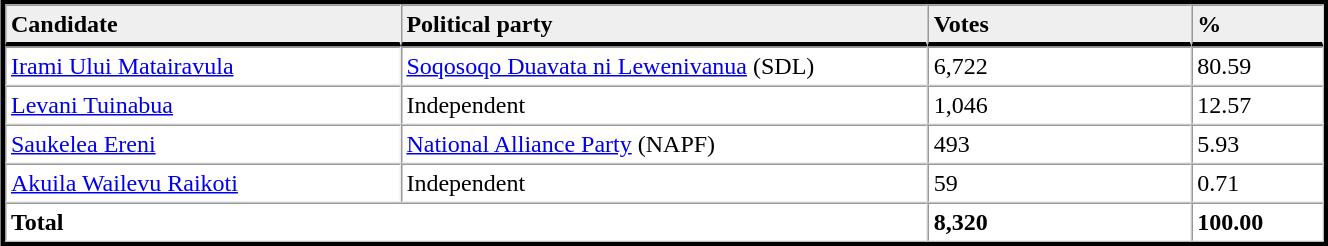<table table width="70%" border="1" align="center" cellpadding=3 cellspacing=0 style="margin:5px; border:3px solid;">
<tr>
<td td width="30%" style="border-bottom:3px solid; background:#efefef;"><strong>Candidate</strong></td>
<td td width="40%" style="border-bottom:3px solid; background:#efefef;"><strong>Political party</strong></td>
<td td width="20%" style="border-bottom:3px solid; background:#efefef;"><strong>Votes</strong></td>
<td td width="10%" style="border-bottom:3px solid; background:#efefef;"><strong>%</strong></td>
</tr>
<tr>
<td><a href='#'>Irami Ului Matairavula</a></td>
<td><a href='#'>Soqosoqo Duavata ni Lewenivanua</a> (SDL)</td>
<td>6,722</td>
<td>80.59</td>
</tr>
<tr>
<td><a href='#'>Levani Tuinabua</a></td>
<td>Independent</td>
<td>1,046</td>
<td>12.57</td>
</tr>
<tr>
<td><a href='#'>Saukelea Ereni</a></td>
<td><a href='#'>National Alliance Party</a> (NAPF)</td>
<td>493</td>
<td>5.93</td>
</tr>
<tr>
<td><a href='#'>Akuila Wailevu Raikoti</a></td>
<td>Independent</td>
<td>59</td>
<td>0.71</td>
</tr>
<tr>
<td colspan=2><strong>Total</strong></td>
<td><strong>8,320</strong></td>
<td><strong>100.00</strong></td>
</tr>
<tr>
</tr>
</table>
